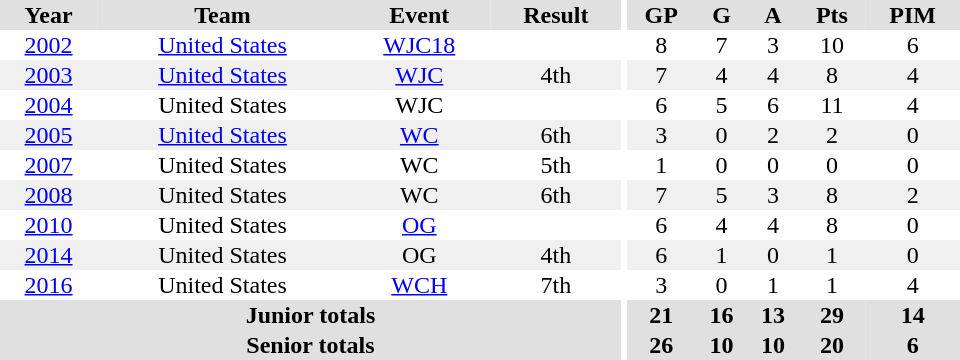<table border="0" cellpadding="1" cellspacing="0" ID="Table3" style="text-align:center; width:40em;">
<tr bgcolor="#e0e0e0">
<th>Year</th>
<th>Team</th>
<th>Event</th>
<th>Result</th>
<th rowspan="99" bgcolor="#ffffff"></th>
<th>GP</th>
<th>G</th>
<th>A</th>
<th>Pts</th>
<th>PIM</th>
</tr>
<tr>
<td><a href='#'>2002</a></td>
<td><a href='#'>United States</a></td>
<td><a href='#'>WJC18</a></td>
<td></td>
<td>8</td>
<td>7</td>
<td>3</td>
<td>10</td>
<td>6</td>
</tr>
<tr bgcolor="#f0f0f0">
<td><a href='#'>2003</a></td>
<td><a href='#'>United States</a></td>
<td><a href='#'>WJC</a></td>
<td>4th</td>
<td>7</td>
<td>4</td>
<td>4</td>
<td>8</td>
<td>4</td>
</tr>
<tr>
<td><a href='#'>2004</a></td>
<td>United States</td>
<td>WJC</td>
<td></td>
<td>6</td>
<td>5</td>
<td>6</td>
<td>11</td>
<td>4</td>
</tr>
<tr bgcolor="#f0f0f0">
<td><a href='#'>2005</a></td>
<td><a href='#'>United States</a></td>
<td><a href='#'>WC</a></td>
<td>6th</td>
<td>3</td>
<td>0</td>
<td>2</td>
<td>2</td>
<td>0</td>
</tr>
<tr>
<td><a href='#'>2007</a></td>
<td>United States</td>
<td>WC</td>
<td>5th</td>
<td>1</td>
<td>0</td>
<td>0</td>
<td>0</td>
<td>0</td>
</tr>
<tr bgcolor="#f0f0f0">
<td><a href='#'>2008</a></td>
<td>United States</td>
<td>WC</td>
<td>6th</td>
<td>7</td>
<td>5</td>
<td>3</td>
<td>8</td>
<td>2</td>
</tr>
<tr>
<td><a href='#'>2010</a></td>
<td>United States</td>
<td><a href='#'>OG</a></td>
<td></td>
<td>6</td>
<td>4</td>
<td>4</td>
<td>8</td>
<td>0</td>
</tr>
<tr bgcolor="#f0f0f0">
<td><a href='#'>2014</a></td>
<td>United States</td>
<td>OG</td>
<td>4th</td>
<td>6</td>
<td>1</td>
<td>0</td>
<td>1</td>
<td>0</td>
</tr>
<tr>
<td><a href='#'>2016</a></td>
<td>United States</td>
<td><a href='#'>WCH</a></td>
<td>7th</td>
<td>3</td>
<td>0</td>
<td>1</td>
<td>1</td>
<td>4</td>
</tr>
<tr bgcolor="#e0e0e0">
<th colspan="4">Junior totals</th>
<th>21</th>
<th>16</th>
<th>13</th>
<th>29</th>
<th>14</th>
</tr>
<tr bgcolor="#e0e0e0">
<th colspan="4">Senior totals</th>
<th>26</th>
<th>10</th>
<th>10</th>
<th>20</th>
<th>6</th>
</tr>
</table>
